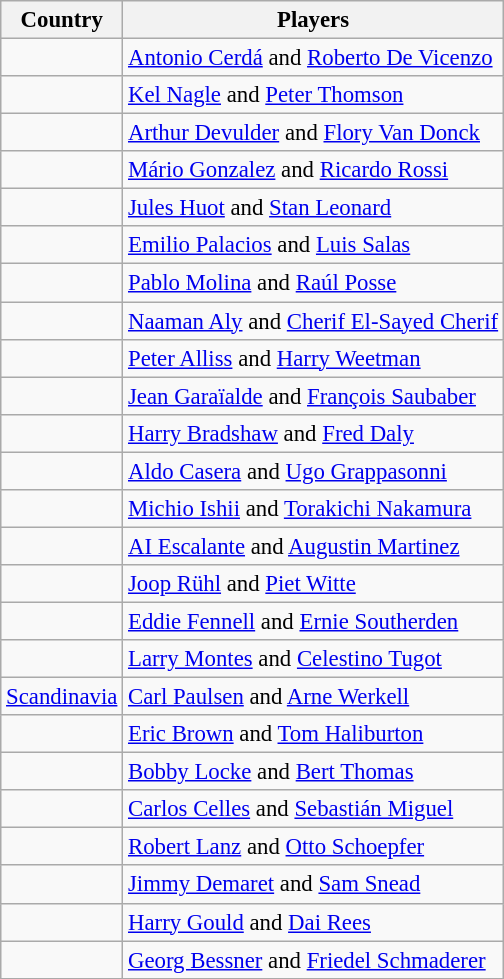<table class="wikitable" style="font-size:95%;">
<tr>
<th>Country</th>
<th>Players</th>
</tr>
<tr>
<td></td>
<td><a href='#'>Antonio Cerdá</a> and <a href='#'>Roberto De Vicenzo</a></td>
</tr>
<tr>
<td></td>
<td><a href='#'>Kel Nagle</a> and <a href='#'>Peter Thomson</a></td>
</tr>
<tr>
<td></td>
<td><a href='#'>Arthur Devulder</a> and <a href='#'>Flory Van Donck</a></td>
</tr>
<tr>
<td></td>
<td><a href='#'>Mário Gonzalez</a> and <a href='#'>Ricardo Rossi</a></td>
</tr>
<tr>
<td></td>
<td><a href='#'>Jules Huot</a> and <a href='#'>Stan Leonard</a></td>
</tr>
<tr>
<td></td>
<td><a href='#'>Emilio Palacios</a> and <a href='#'>Luis Salas</a></td>
</tr>
<tr>
<td></td>
<td><a href='#'>Pablo Molina</a> and <a href='#'>Raúl Posse</a></td>
</tr>
<tr>
<td></td>
<td><a href='#'>Naaman Aly</a> and <a href='#'>Cherif El-Sayed Cherif</a></td>
</tr>
<tr>
<td></td>
<td><a href='#'>Peter Alliss</a> and <a href='#'>Harry Weetman</a></td>
</tr>
<tr>
<td></td>
<td><a href='#'>Jean Garaïalde</a> and <a href='#'>François Saubaber</a></td>
</tr>
<tr>
<td></td>
<td><a href='#'>Harry Bradshaw</a> and <a href='#'>Fred Daly</a></td>
</tr>
<tr>
<td></td>
<td><a href='#'>Aldo Casera</a> and <a href='#'>Ugo Grappasonni</a></td>
</tr>
<tr>
<td></td>
<td><a href='#'>Michio Ishii</a> and <a href='#'>Torakichi Nakamura</a></td>
</tr>
<tr>
<td></td>
<td><a href='#'>AI Escalante</a> and <a href='#'>Augustin Martinez</a></td>
</tr>
<tr>
<td></td>
<td><a href='#'>Joop Rühl</a> and <a href='#'>Piet Witte</a></td>
</tr>
<tr>
<td></td>
<td><a href='#'>Eddie Fennell</a> and <a href='#'>Ernie Southerden</a></td>
</tr>
<tr>
<td></td>
<td><a href='#'>Larry Montes</a> and <a href='#'>Celestino Tugot</a></td>
</tr>
<tr>
<td>   <a href='#'>Scandinavia</a></td>
<td><a href='#'>Carl Paulsen</a> and <a href='#'>Arne Werkell</a></td>
</tr>
<tr>
<td></td>
<td><a href='#'>Eric Brown</a> and <a href='#'>Tom Haliburton</a></td>
</tr>
<tr>
<td></td>
<td><a href='#'>Bobby Locke</a> and <a href='#'>Bert Thomas</a></td>
</tr>
<tr>
<td></td>
<td><a href='#'>Carlos Celles</a> and <a href='#'>Sebastián Miguel</a></td>
</tr>
<tr>
<td></td>
<td><a href='#'>Robert Lanz</a> and <a href='#'>Otto Schoepfer</a></td>
</tr>
<tr>
<td></td>
<td><a href='#'>Jimmy Demaret</a> and <a href='#'>Sam Snead</a></td>
</tr>
<tr>
<td></td>
<td><a href='#'>Harry Gould</a> and <a href='#'>Dai Rees</a></td>
</tr>
<tr>
<td></td>
<td><a href='#'>Georg Bessner</a> and <a href='#'>Friedel Schmaderer</a></td>
</tr>
</table>
